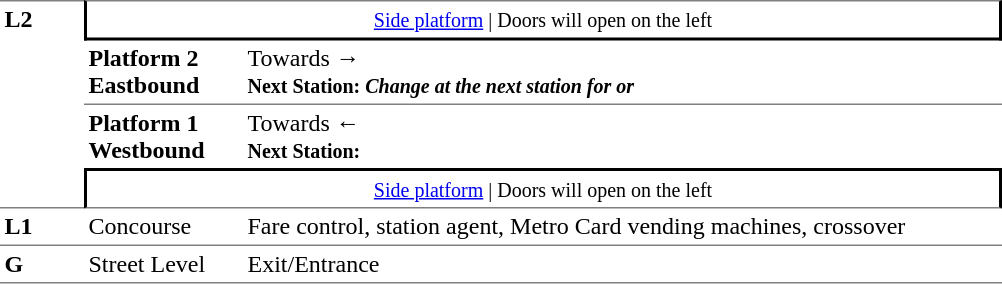<table border=0 cellspacing=0 cellpadding=3>
<tr>
<td style="border-top:solid 1px grey;border-bottom:solid 1px grey;" width=50 rowspan=4 valign=top><strong>L2</strong></td>
<td style="border-top:solid 1px grey;border-right:solid 2px black;border-left:solid 2px black;border-bottom:solid 2px black;text-align:center;" colspan=2><small><a href='#'>Side platform</a> | Doors will open on the left </small></td>
</tr>
<tr>
<td style="border-bottom:solid 1px grey;" width=100><span><strong>Platform 2</strong><br><strong>Eastbound</strong></span></td>
<td style="border-bottom:solid 1px grey;" width=500>Towards → <br><small><strong>Next Station:</strong> </small> <small><strong><em>Change at the next station for  or </em></strong></small></td>
</tr>
<tr>
<td><span><strong>Platform 1</strong><br><strong>Westbound</strong></span></td>
<td><span></span>Towards ← <br><small><strong>Next Station:</strong> </small></td>
</tr>
<tr>
<td style="border-top:solid 2px black;border-right:solid 2px black;border-left:solid 2px black;border-bottom:solid 1px grey;text-align:center;" colspan=2><small><a href='#'>Side platform</a> | Doors will open on the left </small></td>
</tr>
<tr>
<td valign=top><strong>L1</strong></td>
<td valign=top>Concourse</td>
<td valign=top>Fare control, station agent, Metro Card vending machines, crossover</td>
</tr>
<tr>
<td style="border-bottom:solid 1px grey;border-top:solid 1px grey;" width=50 valign=top><strong>G</strong></td>
<td style="border-top:solid 1px grey;border-bottom:solid 1px grey;" width=100 valign=top>Street Level</td>
<td style="border-top:solid 1px grey;border-bottom:solid 1px grey;" width=500 valign=top>Exit/Entrance</td>
</tr>
</table>
